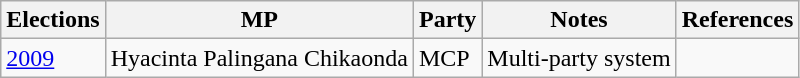<table class="wikitable">
<tr>
<th>Elections</th>
<th>MP</th>
<th>Party</th>
<th>Notes</th>
<th>References</th>
</tr>
<tr>
<td><a href='#'>2009</a></td>
<td>Hyacinta Palingana Chikaonda</td>
<td>MCP</td>
<td>Multi-party system</td>
<td></td>
</tr>
</table>
